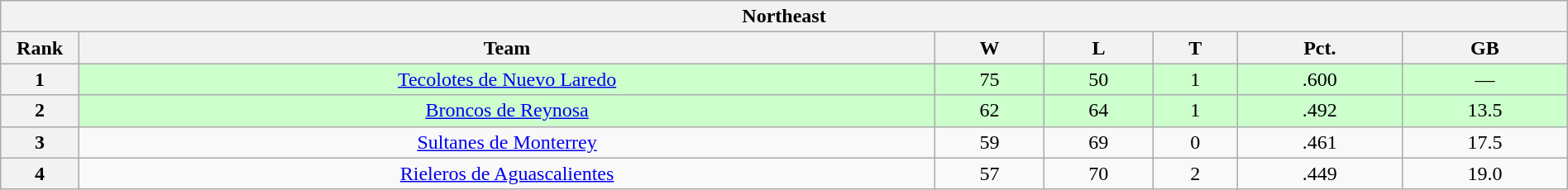<table class="wikitable plainrowheaders" width="100%" style="text-align:center;">
<tr>
<th colspan="7">Northeast</th>
</tr>
<tr>
<th scope="col" width="5%">Rank</th>
<th>Team</th>
<th>W</th>
<th>L</th>
<th>T</th>
<th>Pct.</th>
<th>GB</th>
</tr>
<tr style="background-color:#ccffcc;">
<th>1</th>
<td><a href='#'>Tecolotes de Nuevo Laredo</a></td>
<td>75</td>
<td>50</td>
<td>1</td>
<td>.600</td>
<td>—</td>
</tr>
<tr style="background-color:#ccffcc;">
<th>2</th>
<td><a href='#'>Broncos de Reynosa</a></td>
<td>62</td>
<td>64</td>
<td>1</td>
<td>.492</td>
<td>13.5</td>
</tr>
<tr>
<th>3</th>
<td><a href='#'>Sultanes de Monterrey</a></td>
<td>59</td>
<td>69</td>
<td>0</td>
<td>.461</td>
<td>17.5</td>
</tr>
<tr>
<th>4</th>
<td><a href='#'>Rieleros de Aguascalientes</a></td>
<td>57</td>
<td>70</td>
<td>2</td>
<td>.449</td>
<td>19.0</td>
</tr>
</table>
